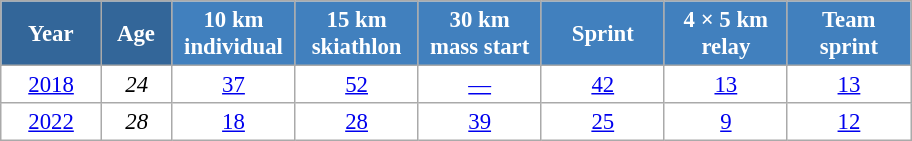<table class="wikitable" style="font-size:95%; text-align:center; border:grey solid 1px; border-collapse:collapse; background:#ffffff;">
<tr>
<th style="background-color:#369; color:white; width:60px;"> Year </th>
<th style="background-color:#369; color:white; width:40px;"> Age </th>
<th style="background-color:#4180be; color:white; width:75px;"> 10 km <br> individual </th>
<th style="background-color:#4180be; color:white; width:75px;"> 15 km <br> skiathlon </th>
<th style="background-color:#4180be; color:white; width:75px;"> 30 km <br> mass start </th>
<th style="background-color:#4180be; color:white; width:75px;"> Sprint </th>
<th style="background-color:#4180be; color:white; width:75px;"> 4 × 5 km <br> relay </th>
<th style="background-color:#4180be; color:white; width:75px;"> Team <br> sprint </th>
</tr>
<tr>
<td><a href='#'>2018</a></td>
<td><em>24</em></td>
<td><a href='#'>37</a></td>
<td><a href='#'>52</a></td>
<td><a href='#'>—</a></td>
<td><a href='#'>42</a></td>
<td><a href='#'>13</a></td>
<td><a href='#'>13</a></td>
</tr>
<tr>
<td><a href='#'>2022</a></td>
<td><em>28</em></td>
<td><a href='#'>18</a></td>
<td><a href='#'>28</a></td>
<td><a href='#'>39</a></td>
<td><a href='#'>25</a></td>
<td><a href='#'>9</a></td>
<td><a href='#'>12</a></td>
</tr>
</table>
